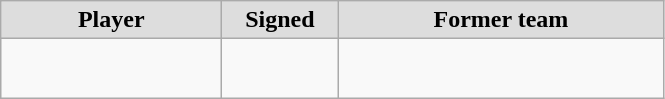<table class="wikitable" style="text-align: center">
<tr align="center" bgcolor="#dddddd">
<td style="width:140px"><strong>Player</strong></td>
<td style="width:70px"><strong>Signed</strong></td>
<td style="width:210px"><strong>Former team</strong></td>
</tr>
<tr style="height:40px">
<td></td>
<td style="font-size: 80%"></td>
<td></td>
</tr>
</table>
